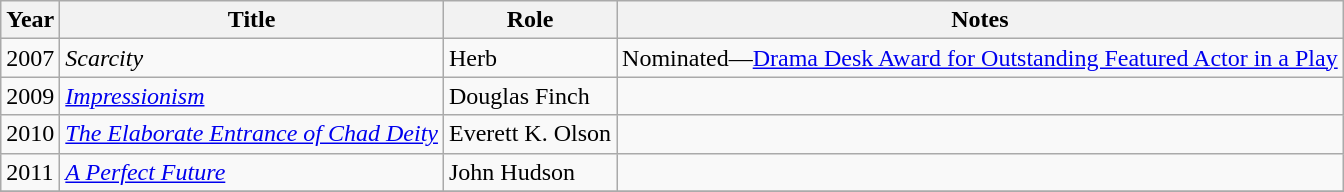<table class="wikitable sortable">
<tr>
<th>Year</th>
<th>Title</th>
<th>Role</th>
<th>Notes</th>
</tr>
<tr>
<td>2007</td>
<td><em>Scarcity</em></td>
<td>Herb</td>
<td>Nominated—<a href='#'>Drama Desk Award for Outstanding Featured Actor in a Play</a></td>
</tr>
<tr>
<td>2009</td>
<td><em><a href='#'>Impressionism</a></em></td>
<td>Douglas Finch</td>
<td></td>
</tr>
<tr>
<td>2010</td>
<td><em><a href='#'>The Elaborate Entrance of Chad Deity</a></em></td>
<td>Everett K. Olson</td>
<td></td>
</tr>
<tr>
<td>2011</td>
<td><em><a href='#'>A Perfect Future</a></em></td>
<td>John Hudson</td>
<td></td>
</tr>
<tr>
</tr>
</table>
